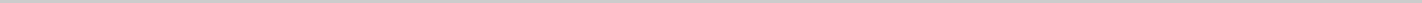<table style="width:75%; border:1px solid #cccccc; margin:1em auto 1em auto; background-color:#f5f5f5" |- >
</table>
